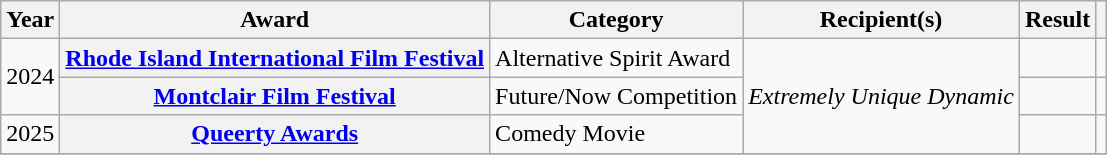<table class="wikitable plainrowheaders sortable">
<tr>
<th scope="col">Year</th>
<th scope="col">Award</th>
<th scope="col">Category</th>
<th scope="col">Recipient(s)</th>
<th scope="col">Result</th>
<th scope="col" class="unsortable"></th>
</tr>
<tr>
<td rowspan="2">2024</td>
<th scope="row" rowspan="1"><a href='#'>Rhode Island International Film Festival</a></th>
<td>Alternative Spirit Award</td>
<td rowspan="3"><em>Extremely Unique Dynamic</em></td>
<td></td>
<td style="text-align:center;" rowspan="1"></td>
</tr>
<tr>
<th scope="row" rowspan="1"><a href='#'>Montclair Film Festival</a></th>
<td>Future/Now Competition</td>
<td></td>
<td style="text-align:center;" rowspan="1"></td>
</tr>
<tr>
<td rowspan="1">2025</td>
<th scope="row" rowspan="1"><a href='#'>Queerty Awards</a></th>
<td>Comedy Movie</td>
<td></td>
<td style="text-align:center;" rowspan="1"></td>
</tr>
<tr>
</tr>
</table>
